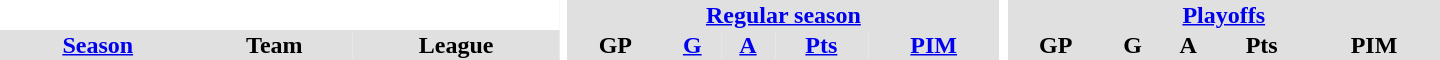<table border="0" cellpadding="1" cellspacing="0" style="text-align:center; width:60em">
<tr bgcolor="#e0e0e0">
<th colspan="3" bgcolor="#ffffff"></th>
<th rowspan="99" bgcolor="#ffffff"></th>
<th colspan="5"><a href='#'>Regular season</a></th>
<th rowspan="99" bgcolor="#ffffff"></th>
<th colspan="5"><a href='#'>Playoffs</a></th>
</tr>
<tr bgcolor="#e0e0e0">
<th><a href='#'>Season</a></th>
<th>Team</th>
<th>League</th>
<th>GP</th>
<th><a href='#'>G</a></th>
<th><a href='#'>A</a></th>
<th><a href='#'>Pts</a></th>
<th><a href='#'>PIM</a></th>
<th>GP</th>
<th>G</th>
<th>A</th>
<th>Pts</th>
<th>PIM</th>
</tr>
</table>
